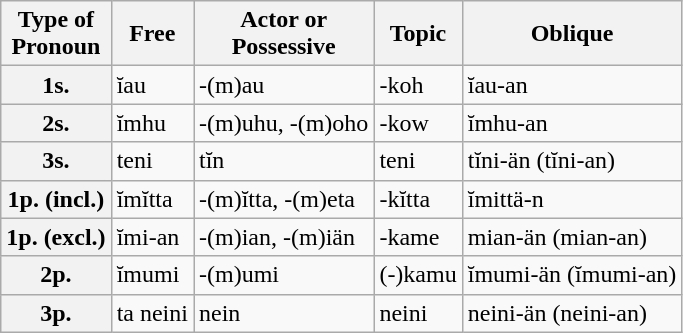<table class="wikitable">
<tr>
<th>Type of<br> Pronoun</th>
<th c=01>Free</th>
<th c=02>Actor or <br>Possessive</th>
<th c=03>Topic</th>
<th c=04>Oblique</th>
</tr>
<tr>
<th>1s.</th>
<td c=01>ĭau</td>
<td c=02>-(m)au</td>
<td c=03>-koh</td>
<td c=04>ĭau-an</td>
</tr>
<tr>
<th>2s.</th>
<td c=01>ĭmhu</td>
<td c=02>-(m)uhu, -(m)oho</td>
<td c=03>-kow</td>
<td c=04>ĭmhu-an</td>
</tr>
<tr>
<th>3s.</th>
<td c=01>teni</td>
<td c=02>tĭn</td>
<td c=03>teni</td>
<td c=04>tĭni-än (tĭni-an)</td>
</tr>
<tr>
<th>1p. (incl.)</th>
<td c=01>ĭmĭtta</td>
<td c=02>-(m)ĭtta, -(m)eta</td>
<td c=03>-kĭtta</td>
<td c=04>ĭmittä-n</td>
</tr>
<tr>
<th>1p. (excl.)</th>
<td c=01>ĭmi-an</td>
<td c=02>-(m)ian, -(m)iän</td>
<td c=03>-kame</td>
<td c=04>mian-än (mian-an)</td>
</tr>
<tr>
<th>2p.</th>
<td c=01>ĭmumi</td>
<td c=02>-(m)umi</td>
<td c=03>(-)kamu</td>
<td c=04>ĭmumi-än (ĭmumi-an)</td>
</tr>
<tr>
<th>3p.</th>
<td c=01>ta neini</td>
<td c=02>nein</td>
<td c=03>neini</td>
<td c=04>neini-än (neini-an)</td>
</tr>
</table>
